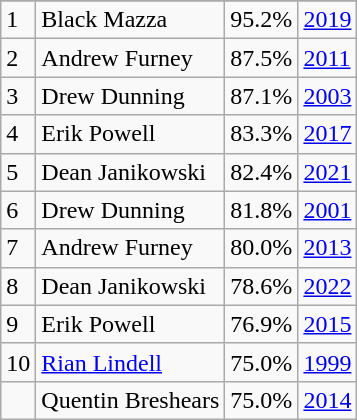<table class="wikitable">
<tr>
</tr>
<tr>
<td>1</td>
<td>Black Mazza</td>
<td><abbr>95.2%</abbr></td>
<td><a href='#'>2019</a></td>
</tr>
<tr>
<td>2</td>
<td>Andrew Furney</td>
<td><abbr>87.5%</abbr></td>
<td><a href='#'>2011</a></td>
</tr>
<tr>
<td>3</td>
<td>Drew Dunning</td>
<td><abbr>87.1%</abbr></td>
<td><a href='#'>2003</a></td>
</tr>
<tr>
<td>4</td>
<td>Erik Powell</td>
<td><abbr>83.3%</abbr></td>
<td><a href='#'>2017</a></td>
</tr>
<tr>
<td>5</td>
<td>Dean Janikowski</td>
<td><abbr>82.4%</abbr></td>
<td><a href='#'>2021</a></td>
</tr>
<tr>
<td>6</td>
<td>Drew Dunning</td>
<td><abbr>81.8%</abbr></td>
<td><a href='#'>2001</a></td>
</tr>
<tr>
<td>7</td>
<td>Andrew Furney</td>
<td><abbr>80.0%</abbr></td>
<td><a href='#'>2013</a></td>
</tr>
<tr>
<td>8</td>
<td>Dean Janikowski</td>
<td><abbr>78.6%</abbr></td>
<td><a href='#'>2022</a></td>
</tr>
<tr>
<td>9</td>
<td>Erik Powell</td>
<td><abbr>76.9%</abbr></td>
<td><a href='#'>2015</a></td>
</tr>
<tr>
<td>10</td>
<td><a href='#'>Rian Lindell</a></td>
<td><abbr>75.0%</abbr></td>
<td><a href='#'>1999</a></td>
</tr>
<tr>
<td></td>
<td>Quentin Breshears</td>
<td><abbr>75.0%</abbr></td>
<td><a href='#'>2014</a></td>
</tr>
</table>
